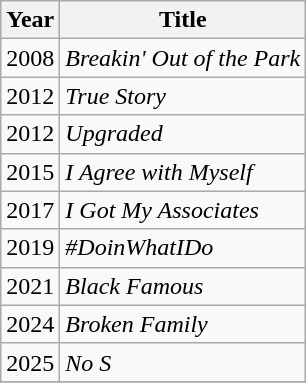<table class="wikitable sortable">
<tr>
<th>Year</th>
<th>Title</th>
</tr>
<tr>
<td>2008</td>
<td><em>Breakin' Out of the Park</em></td>
</tr>
<tr>
<td>2012</td>
<td><em>True Story</em></td>
</tr>
<tr>
<td>2012</td>
<td><em>Upgraded</em></td>
</tr>
<tr>
<td>2015</td>
<td><em>I Agree with Myself </em></td>
</tr>
<tr>
<td>2017</td>
<td><em>I Got My Associates</em></td>
</tr>
<tr>
<td>2019</td>
<td><em>#DoinWhatIDo</em></td>
</tr>
<tr>
<td>2021</td>
<td><em>Black Famous</em></td>
</tr>
<tr>
<td>2024</td>
<td><em>Broken Family</em></td>
</tr>
<tr>
<td>2025</td>
<td><em>No S</em></td>
</tr>
<tr>
</tr>
</table>
